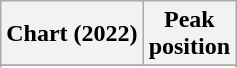<table class="wikitable sortable plainrowheaders" style="text-align:center">
<tr>
<th scope="col">Chart (2022)</th>
<th scope="col">Peak<br>position</th>
</tr>
<tr>
</tr>
<tr>
</tr>
<tr>
</tr>
<tr>
</tr>
<tr>
</tr>
<tr>
</tr>
<tr>
</tr>
</table>
